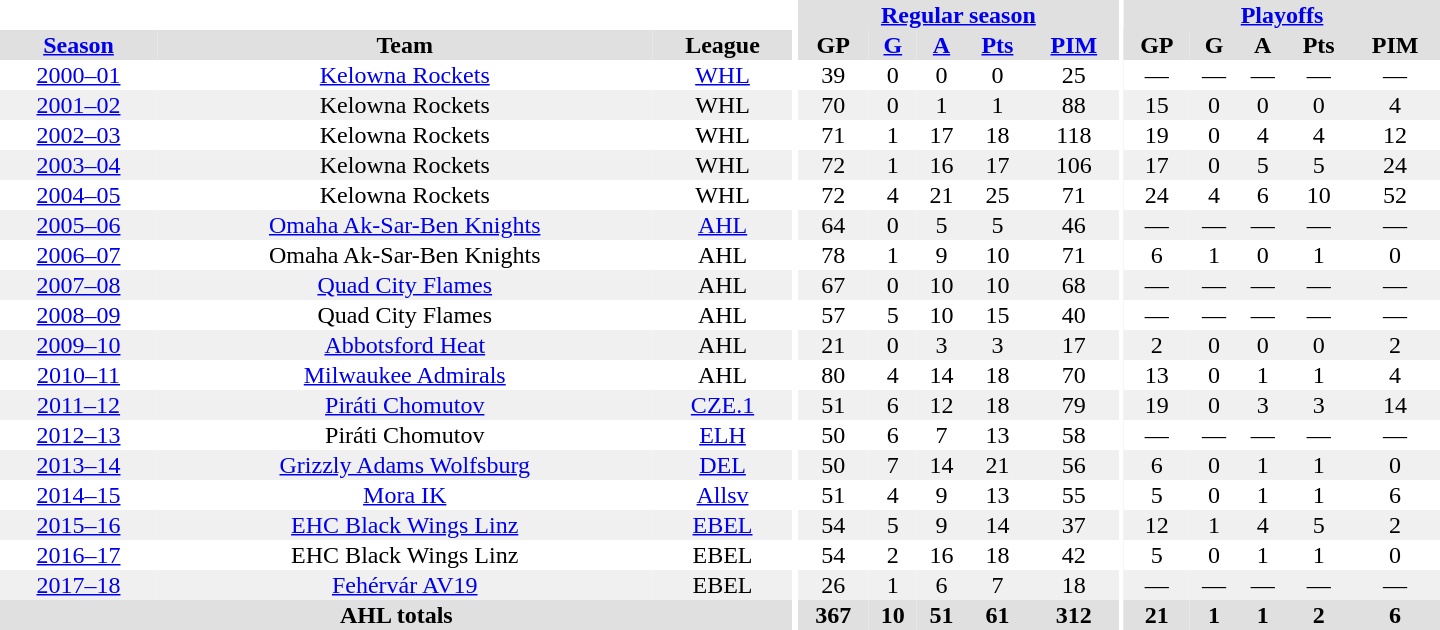<table border="0" cellpadding="1" cellspacing="0" style="text-align:center; width:60em">
<tr bgcolor="#e0e0e0">
<th colspan="3" bgcolor="#ffffff"></th>
<th rowspan="99" bgcolor="#ffffff"></th>
<th colspan="5"><a href='#'>Regular season</a></th>
<th rowspan="99" bgcolor="#ffffff"></th>
<th colspan="5"><a href='#'>Playoffs</a></th>
</tr>
<tr bgcolor="#e0e0e0">
<th><a href='#'>Season</a></th>
<th>Team</th>
<th>League</th>
<th>GP</th>
<th><a href='#'>G</a></th>
<th><a href='#'>A</a></th>
<th><a href='#'>Pts</a></th>
<th><a href='#'>PIM</a></th>
<th>GP</th>
<th>G</th>
<th>A</th>
<th>Pts</th>
<th>PIM</th>
</tr>
<tr>
<td><a href='#'>2000–01</a></td>
<td><a href='#'>Kelowna Rockets</a></td>
<td><a href='#'>WHL</a></td>
<td>39</td>
<td>0</td>
<td>0</td>
<td>0</td>
<td>25</td>
<td>—</td>
<td>—</td>
<td>—</td>
<td>—</td>
<td>—</td>
</tr>
<tr bgcolor="#f0f0f0">
<td><a href='#'>2001–02</a></td>
<td>Kelowna Rockets</td>
<td>WHL</td>
<td>70</td>
<td>0</td>
<td>1</td>
<td>1</td>
<td>88</td>
<td>15</td>
<td>0</td>
<td>0</td>
<td>0</td>
<td>4</td>
</tr>
<tr>
<td><a href='#'>2002–03</a></td>
<td>Kelowna Rockets</td>
<td>WHL</td>
<td>71</td>
<td>1</td>
<td>17</td>
<td>18</td>
<td>118</td>
<td>19</td>
<td>0</td>
<td>4</td>
<td>4</td>
<td>12</td>
</tr>
<tr bgcolor="#f0f0f0">
<td><a href='#'>2003–04</a></td>
<td>Kelowna Rockets</td>
<td>WHL</td>
<td>72</td>
<td>1</td>
<td>16</td>
<td>17</td>
<td>106</td>
<td>17</td>
<td>0</td>
<td>5</td>
<td>5</td>
<td>24</td>
</tr>
<tr>
<td><a href='#'>2004–05</a></td>
<td>Kelowna Rockets</td>
<td>WHL</td>
<td>72</td>
<td>4</td>
<td>21</td>
<td>25</td>
<td>71</td>
<td>24</td>
<td>4</td>
<td>6</td>
<td>10</td>
<td>52</td>
</tr>
<tr bgcolor="#f0f0f0">
<td><a href='#'>2005–06</a></td>
<td><a href='#'>Omaha Ak-Sar-Ben Knights</a></td>
<td><a href='#'>AHL</a></td>
<td>64</td>
<td>0</td>
<td>5</td>
<td>5</td>
<td>46</td>
<td>—</td>
<td>—</td>
<td>—</td>
<td>—</td>
<td>—</td>
</tr>
<tr>
<td><a href='#'>2006–07</a></td>
<td>Omaha Ak-Sar-Ben Knights</td>
<td>AHL</td>
<td>78</td>
<td>1</td>
<td>9</td>
<td>10</td>
<td>71</td>
<td>6</td>
<td>1</td>
<td>0</td>
<td>1</td>
<td>0</td>
</tr>
<tr bgcolor="#f0f0f0">
<td><a href='#'>2007–08</a></td>
<td><a href='#'>Quad City Flames</a></td>
<td>AHL</td>
<td>67</td>
<td>0</td>
<td>10</td>
<td>10</td>
<td>68</td>
<td>—</td>
<td>—</td>
<td>—</td>
<td>—</td>
<td>—</td>
</tr>
<tr>
<td><a href='#'>2008–09</a></td>
<td>Quad City Flames</td>
<td>AHL</td>
<td>57</td>
<td>5</td>
<td>10</td>
<td>15</td>
<td>40</td>
<td>—</td>
<td>—</td>
<td>—</td>
<td>—</td>
<td>—</td>
</tr>
<tr bgcolor="#f0f0f0">
<td><a href='#'>2009–10</a></td>
<td><a href='#'>Abbotsford Heat</a></td>
<td>AHL</td>
<td>21</td>
<td>0</td>
<td>3</td>
<td>3</td>
<td>17</td>
<td>2</td>
<td>0</td>
<td>0</td>
<td>0</td>
<td>2</td>
</tr>
<tr ALIGN="center">
<td><a href='#'>2010–11</a></td>
<td><a href='#'>Milwaukee Admirals</a></td>
<td>AHL</td>
<td>80</td>
<td>4</td>
<td>14</td>
<td>18</td>
<td>70</td>
<td>13</td>
<td>0</td>
<td>1</td>
<td>1</td>
<td>4</td>
</tr>
<tr bgcolor="#f0f0f0">
<td><a href='#'>2011–12</a></td>
<td><a href='#'>Piráti Chomutov</a></td>
<td><a href='#'>CZE.1</a></td>
<td>51</td>
<td>6</td>
<td>12</td>
<td>18</td>
<td>79</td>
<td>19</td>
<td>0</td>
<td>3</td>
<td>3</td>
<td>14</td>
</tr>
<tr>
<td><a href='#'>2012–13</a></td>
<td>Piráti Chomutov</td>
<td><a href='#'>ELH</a></td>
<td>50</td>
<td>6</td>
<td>7</td>
<td>13</td>
<td>58</td>
<td>—</td>
<td>—</td>
<td>—</td>
<td>—</td>
<td>—</td>
</tr>
<tr bgcolor="#f0f0f0">
<td><a href='#'>2013–14</a></td>
<td><a href='#'>Grizzly Adams Wolfsburg</a></td>
<td><a href='#'>DEL</a></td>
<td>50</td>
<td>7</td>
<td>14</td>
<td>21</td>
<td>56</td>
<td>6</td>
<td>0</td>
<td>1</td>
<td>1</td>
<td>0</td>
</tr>
<tr>
<td><a href='#'>2014–15</a></td>
<td><a href='#'>Mora IK</a></td>
<td><a href='#'>Allsv</a></td>
<td>51</td>
<td>4</td>
<td>9</td>
<td>13</td>
<td>55</td>
<td>5</td>
<td>0</td>
<td>1</td>
<td>1</td>
<td>6</td>
</tr>
<tr bgcolor="#f0f0f0">
<td><a href='#'>2015–16</a></td>
<td><a href='#'>EHC Black Wings Linz</a></td>
<td><a href='#'>EBEL</a></td>
<td>54</td>
<td>5</td>
<td>9</td>
<td>14</td>
<td>37</td>
<td>12</td>
<td>1</td>
<td>4</td>
<td>5</td>
<td>2</td>
</tr>
<tr>
<td><a href='#'>2016–17</a></td>
<td>EHC Black Wings Linz</td>
<td>EBEL</td>
<td>54</td>
<td>2</td>
<td>16</td>
<td>18</td>
<td>42</td>
<td>5</td>
<td>0</td>
<td>1</td>
<td>1</td>
<td>0</td>
</tr>
<tr bgcolor="#f0f0f0">
<td><a href='#'>2017–18</a></td>
<td><a href='#'>Fehérvár AV19</a></td>
<td>EBEL</td>
<td>26</td>
<td>1</td>
<td>6</td>
<td>7</td>
<td>18</td>
<td>—</td>
<td>—</td>
<td>—</td>
<td>—</td>
<td>—</td>
</tr>
<tr bgcolor="#e0e0e0">
<th colspan="3">AHL totals</th>
<th>367</th>
<th>10</th>
<th>51</th>
<th>61</th>
<th>312</th>
<th>21</th>
<th>1</th>
<th>1</th>
<th>2</th>
<th>6</th>
</tr>
</table>
